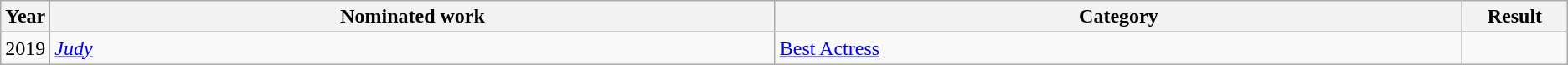<table class="wikitable sortable">
<tr>
<th scope="col" style="width:1em;">Year</th>
<th scope="col" style="width:39em;">Nominated work</th>
<th scope="col" style="width:37em;">Category</th>
<th scope="col" style="width:5em;">Result</th>
</tr>
<tr>
<td>2019</td>
<td><em><a href='#'>Judy</a></em></td>
<td><a href='#'>Best Actress</a></td>
<td></td>
</tr>
</table>
